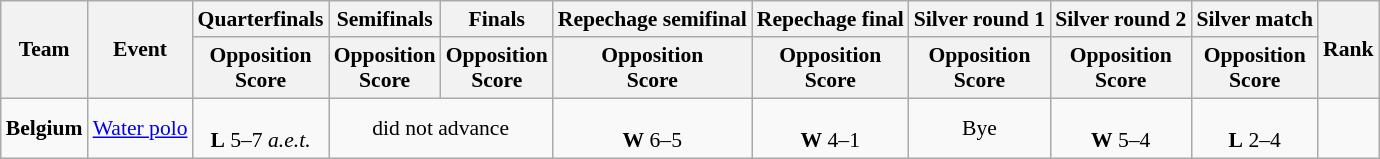<table class=wikitable style="font-size:90%">
<tr>
<th rowspan="2">Team</th>
<th rowspan="2">Event</th>
<th>Quarterfinals</th>
<th>Semifinals</th>
<th>Finals</th>
<th>Repechage semifinal</th>
<th>Repechage final</th>
<th>Silver round 1</th>
<th>Silver round 2</th>
<th>Silver match</th>
<th rowspan=2>Rank</th>
</tr>
<tr>
<th>Opposition<br>Score</th>
<th>Opposition<br>Score</th>
<th>Opposition<br>Score</th>
<th>Opposition<br>Score</th>
<th>Opposition<br>Score</th>
<th>Opposition<br>Score</th>
<th>Opposition<br>Score</th>
<th>Opposition<br>Score</th>
</tr>
<tr>
<td><strong>Belgium</strong></td>
<td><a href='#'>Water polo</a></td>
<td align=center> <br> <strong>L</strong> 5–7 <em>a.e.t.</em></td>
<td align=center colspan=2>did not advance</td>
<td align=center> <br> <strong>W</strong> 6–5</td>
<td align=center> <br> <strong>W</strong> 4–1</td>
<td align=center>Bye</td>
<td align=center> <br> <strong>W</strong> 5–4</td>
<td align=center> <br> <strong>L</strong> 2–4</td>
<td align=center></td>
</tr>
</table>
